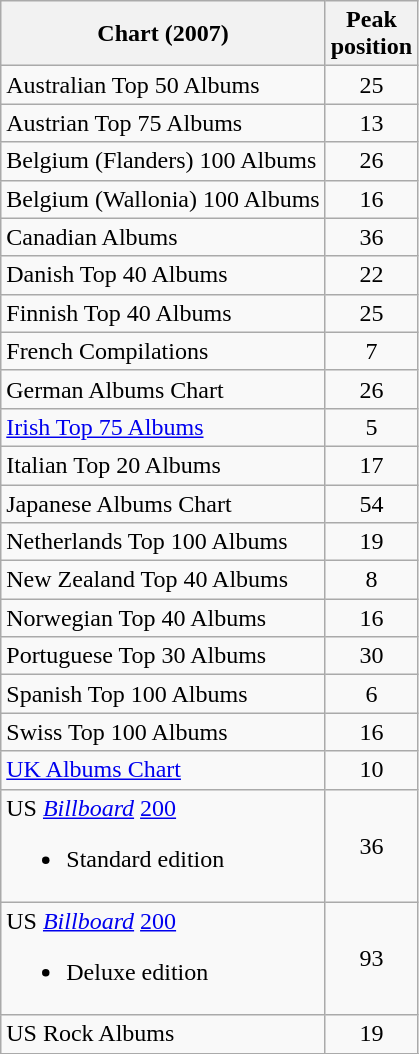<table class="wikitable sortable" border="1">
<tr>
<th scope="col">Chart (2007)</th>
<th scope="col">Peak<br>position</th>
</tr>
<tr>
<td>Australian Top 50 Albums</td>
<td style="text-align:center;">25</td>
</tr>
<tr>
<td>Austrian Top 75 Albums</td>
<td style="text-align:center;">13</td>
</tr>
<tr>
<td>Belgium (Flanders) 100 Albums</td>
<td style="text-align:center;">26</td>
</tr>
<tr>
<td>Belgium (Wallonia) 100 Albums</td>
<td style="text-align:center;">16</td>
</tr>
<tr>
<td>Canadian Albums</td>
<td style="text-align:center;">36</td>
</tr>
<tr>
<td>Danish Top 40 Albums</td>
<td style="text-align:center;">22</td>
</tr>
<tr>
<td>Finnish Top 40 Albums</td>
<td style="text-align:center;">25</td>
</tr>
<tr>
<td>French Compilations</td>
<td style="text-align:center;">7</td>
</tr>
<tr>
<td>German Albums Chart</td>
<td style="text-align:center;">26</td>
</tr>
<tr>
<td><a href='#'>Irish Top 75 Albums</a></td>
<td style="text-align:center;">5</td>
</tr>
<tr>
<td>Italian Top 20 Albums</td>
<td style="text-align:center;">17</td>
</tr>
<tr>
<td>Japanese Albums Chart</td>
<td style="text-align:center;">54</td>
</tr>
<tr>
<td>Netherlands Top 100 Albums</td>
<td style="text-align:center;">19</td>
</tr>
<tr>
<td>New Zealand Top 40 Albums</td>
<td style="text-align:center;">8</td>
</tr>
<tr>
<td>Norwegian Top 40 Albums</td>
<td style="text-align:center;">16</td>
</tr>
<tr>
<td>Portuguese Top 30 Albums</td>
<td style="text-align:center;">30</td>
</tr>
<tr>
<td>Spanish Top 100 Albums</td>
<td style="text-align:center;">6</td>
</tr>
<tr>
<td>Swiss Top 100 Albums</td>
<td style="text-align:center;">16</td>
</tr>
<tr>
<td><a href='#'>UK Albums Chart</a></td>
<td style="text-align:center;">10</td>
</tr>
<tr>
<td>US <em><a href='#'>Billboard</a></em> <a href='#'>200</a><br><ul><li>Standard edition</li></ul></td>
<td style="text-align:center;">36</td>
</tr>
<tr>
<td>US <em><a href='#'>Billboard</a></em> <a href='#'>200</a><br><ul><li>Deluxe edition</li></ul></td>
<td style="text-align:center;">93</td>
</tr>
<tr>
<td>US Rock Albums</td>
<td style="text-align:center;">19</td>
</tr>
<tr>
</tr>
</table>
